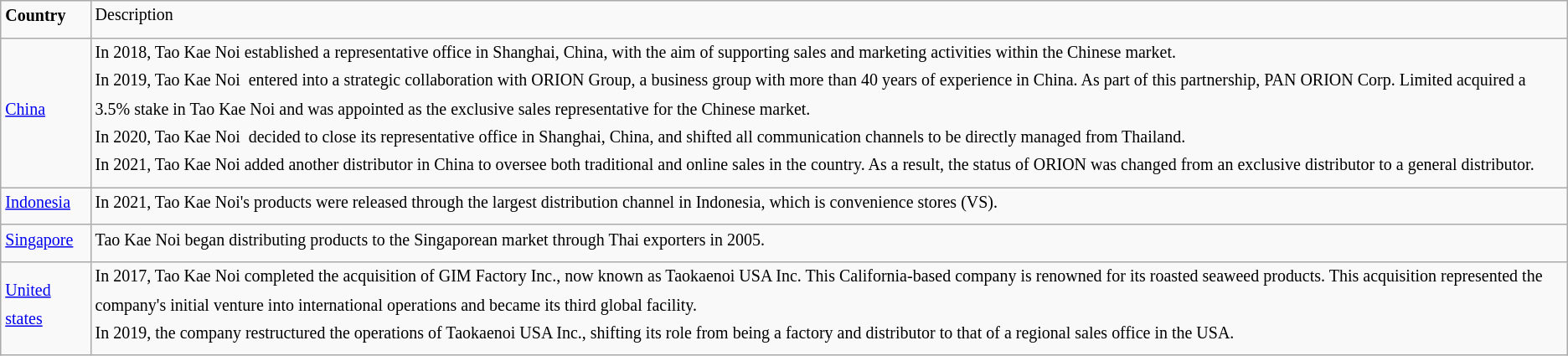<table class="wikitable">
<tr>
<td><strong><sup>Country</sup></strong></td>
<td><sup>Description</sup></td>
</tr>
<tr>
<td><sup><a href='#'>China</a></sup></td>
<td><sup>In 2018, Tao Kae Noi established a representative office in Shanghai, China, with the aim of supporting sales and marketing activities within the Chinese market.</sup><br><sup>In 2019, Tao Kae Noi  entered into a strategic collaboration with ORION Group, a business group with more than 40 years of experience in China. As part of this partnership, PAN ORION Corp. Limited acquired a 3.5% stake in Tao Kae Noi and was appointed as the exclusive sales representative for the Chinese market.</sup><br><sup>In 2020, Tao Kae Noi  decided to close its representative office in Shanghai, China, and shifted all communication channels to be directly managed from Thailand.</sup><br><sup>In 2021, Tao Kae Noi added another distributor in China to oversee both traditional and online sales in the country. As a result, the status of ORION was changed from an exclusive distributor to a general distributor.</sup><br></td>
</tr>
<tr>
<td><sup><a href='#'>Indonesia</a></sup></td>
<td><sup>In 2021, Tao Kae Noi's products were released through the largest distribution channel in Indonesia, which is convenience stores (VS).</sup></td>
</tr>
<tr>
<td><sup><a href='#'>Singapore</a></sup></td>
<td><sup>Tao Kae Noi began distributing products to the Singaporean market through Thai exporters in 2005.</sup></td>
</tr>
<tr>
<td><sup><a href='#'>United states</a></sup></td>
<td><sup>In 2017, Tao Kae Noi completed the acquisition of GIM Factory Inc., now known as Taokaenoi USA Inc. This California-based company is renowned for its roasted seaweed products. This acquisition represented the company's initial venture into international operations and became its third global facility.</sup><br><sup>In 2019, the company restructured the operations of Taokaenoi USA Inc., shifting its role from being a factory and distributor to that of a regional sales office in the USA.</sup><br></td>
</tr>
</table>
